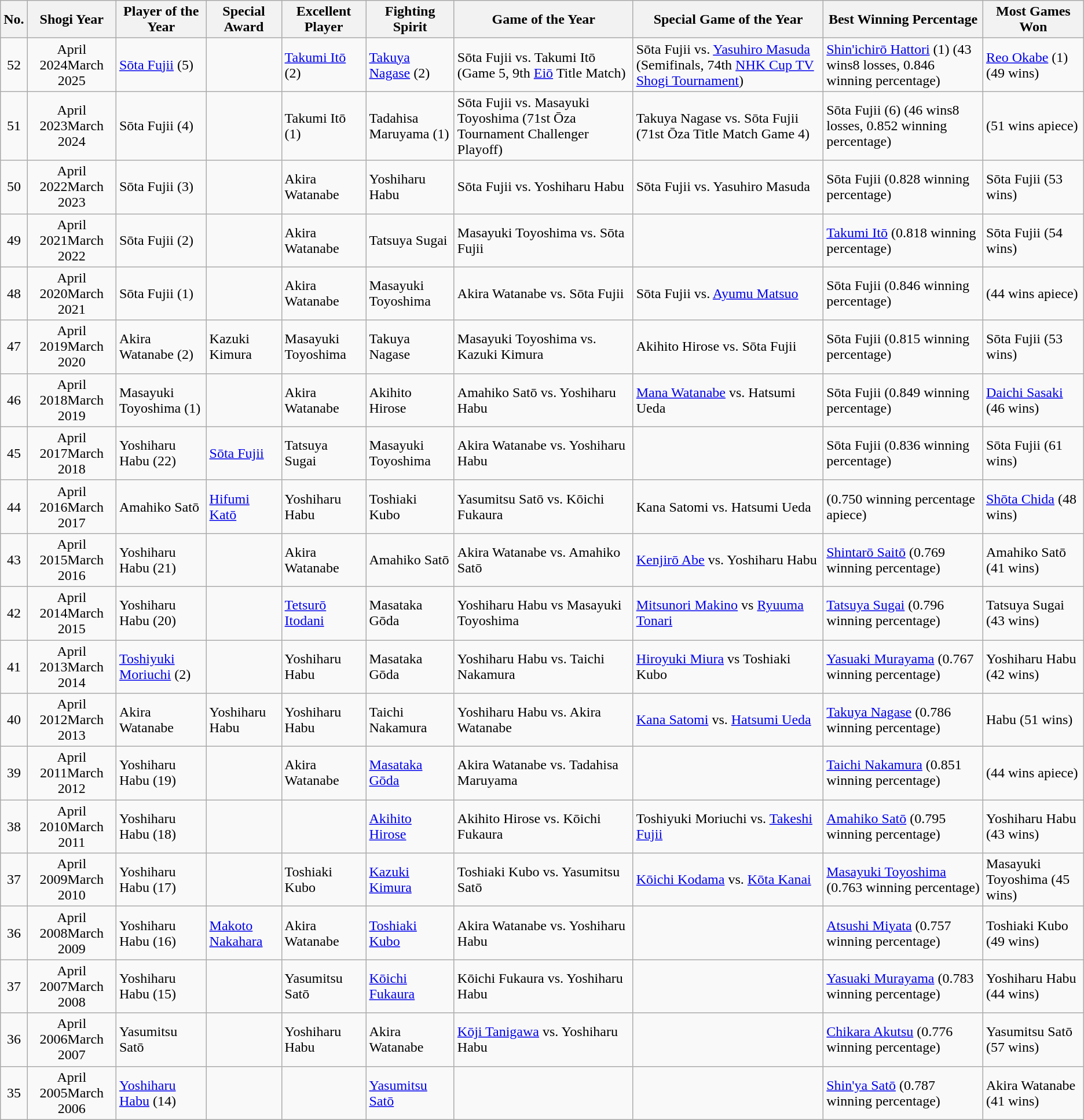<table class="wikitable sortable">
<tr>
<th>No.</th>
<th class="unsortable">Shogi Year</th>
<th class="unsortable">Player of the Year</th>
<th class="unsortable">Special Award</th>
<th class="unsortable">Excellent Player</th>
<th class="unsortable">Fighting Spirit</th>
<th class="unsortable">Game of the Year</th>
<th class="unsortable">Special Game of the Year</th>
<th class="unsortable">Best Winning Percentage</th>
<th class="unsortable">Most Games Won</th>
</tr>
<tr>
<td align="center">52</td>
<td align="center">April 2024March 2025</td>
<td><a href='#'>Sōta Fujii</a> (5)</td>
<td align="center"></td>
<td><a href='#'>Takumi Itō</a> (2)</td>
<td><a href='#'>Takuya Nagase</a> (2)</td>
<td>Sōta Fujii vs. Takumi Itō (Game 5, 9th <a href='#'>Eiō</a> Title Match)</td>
<td>Sōta Fujii vs. <a href='#'>Yasuhiro Masuda</a> (Semifinals, 74th <a href='#'>NHK Cup TV Shogi Tournament</a>)</td>
<td><a href='#'>Shin'ichirō Hattori</a> (1) (43 wins8 losses, 0.846 winning percentage)</td>
<td><a href='#'>Reo Okabe</a> (1) (49 wins)</td>
</tr>
<tr>
<td align="center">51</td>
<td align="center">April 2023March 2024</td>
<td>Sōta Fujii (4)</td>
<td align="center"></td>
<td>Takumi Itō (1)</td>
<td>Tadahisa Maruyama (1)</td>
<td>Sōta Fujii vs. Masayuki Toyoshima (71st Ōza Tournament Challenger Playoff)</td>
<td>Takuya Nagase vs. Sōta Fujii (71st Ōza Title Match Game 4)</td>
<td>Sōta Fujii (6) (46 wins8 losses, 0.852 winning percentage)</td>
<td> (51 wins apiece)</td>
</tr>
<tr>
<td align="center">50</td>
<td align="center">April 2022March 2023</td>
<td>Sōta Fujii (3)</td>
<td align="center"></td>
<td>Akira Watanabe</td>
<td>Yoshiharu Habu</td>
<td>Sōta Fujii vs. Yoshiharu Habu</td>
<td>Sōta Fujii vs. Yasuhiro Masuda</td>
<td>Sōta Fujii (0.828 winning percentage)</td>
<td>Sōta Fujii (53 wins)</td>
</tr>
<tr>
<td align="center">49</td>
<td align="center">April 2021March 2022</td>
<td>Sōta Fujii (2)</td>
<td align="center"></td>
<td>Akira Watanabe</td>
<td>Tatsuya Sugai</td>
<td>Masayuki Toyoshima vs. Sōta Fujii</td>
<td align="center"></td>
<td><a href='#'>Takumi Itō</a> (0.818 winning percentage)</td>
<td>Sōta Fujii (54 wins)</td>
</tr>
<tr>
<td align="center">48</td>
<td align="center">April 2020March 2021</td>
<td>Sōta Fujii (1)</td>
<td align="center"></td>
<td>Akira Watanabe</td>
<td>Masayuki Toyoshima</td>
<td>Akira Watanabe vs. Sōta Fujii</td>
<td>Sōta Fujii vs. <a href='#'>Ayumu Matsuo</a></td>
<td>Sōta Fujii (0.846 winning percentage)</td>
<td> (44 wins apiece)</td>
</tr>
<tr>
<td align="center">47</td>
<td align="center">April 2019March 2020</td>
<td>Akira Watanabe (2)</td>
<td>Kazuki Kimura</td>
<td>Masayuki Toyoshima</td>
<td>Takuya Nagase</td>
<td>Masayuki Toyoshima vs. Kazuki Kimura</td>
<td>Akihito Hirose vs. Sōta Fujii</td>
<td>Sōta Fujii (0.815 winning percentage)</td>
<td>Sōta Fujii (53 wins)</td>
</tr>
<tr>
<td align="center">46</td>
<td align="center">April 2018March 2019</td>
<td>Masayuki Toyoshima (1)</td>
<td align="center"></td>
<td>Akira Watanabe</td>
<td>Akihito Hirose</td>
<td>Amahiko Satō vs. Yoshiharu Habu</td>
<td><a href='#'>Mana Watanabe</a> vs. Hatsumi Ueda</td>
<td>Sōta Fujii (0.849 winning percentage)</td>
<td><a href='#'>Daichi Sasaki</a> (46 wins)</td>
</tr>
<tr>
<td align="center">45</td>
<td align="center">April 2017March 2018</td>
<td>Yoshiharu Habu (22)</td>
<td><a href='#'>Sōta Fujii</a></td>
<td>Tatsuya Sugai</td>
<td>Masayuki Toyoshima</td>
<td>Akira Watanabe vs. Yoshiharu Habu</td>
<td></td>
<td>Sōta Fujii (0.836 winning percentage)</td>
<td>Sōta Fujii (61 wins)</td>
</tr>
<tr>
<td align=center>44</td>
<td align=center>April 2016March 2017</td>
<td>Amahiko Satō</td>
<td><a href='#'>Hifumi Katō</a></td>
<td>Yoshiharu Habu</td>
<td>Toshiaki Kubo</td>
<td>Yasumitsu Satō vs. Kōichi Fukaura</td>
<td>Kana Satomi vs. Hatsumi Ueda</td>
<td> (0.750 winning percentage apiece)</td>
<td><a href='#'>Shōta Chida</a> (48 wins)</td>
</tr>
<tr>
<td align=center>43</td>
<td align=center>April 2015March 2016</td>
<td>Yoshiharu Habu (21)</td>
<td align=center></td>
<td>Akira Watanabe</td>
<td>Amahiko Satō</td>
<td>Akira Watanabe vs. Amahiko Satō</td>
<td><a href='#'>Kenjirō Abe</a> vs. Yoshiharu Habu</td>
<td><a href='#'>Shintarō Saitō</a> (0.769 winning percentage)</td>
<td>Amahiko Satō (41 wins)</td>
</tr>
<tr>
<td align=center>42</td>
<td align=center>April 2014March 2015</td>
<td>Yoshiharu Habu (20)</td>
<td align=center></td>
<td><a href='#'>Tetsurō Itodani</a></td>
<td>Masataka Gōda</td>
<td>Yoshiharu Habu vs Masayuki Toyoshima</td>
<td><a href='#'>Mitsunori Makino</a> vs <a href='#'>Ryuuma Tonari</a></td>
<td><a href='#'>Tatsuya Sugai</a> (0.796 winning percentage)</td>
<td>Tatsuya Sugai (43 wins)</td>
</tr>
<tr>
<td align=center>41</td>
<td align=center>April 2013March 2014</td>
<td><a href='#'>Toshiyuki Moriuchi</a> (2)</td>
<td align=center></td>
<td>Yoshiharu Habu</td>
<td>Masataka Gōda</td>
<td>Yoshiharu Habu vs. Taichi Nakamura</td>
<td><a href='#'>Hiroyuki Miura</a> vs Toshiaki Kubo</td>
<td><a href='#'>Yasuaki Murayama</a> (0.767 winning percentage)</td>
<td>Yoshiharu Habu (42 wins)</td>
</tr>
<tr>
<td align=center>40</td>
<td align=center>April 2012March 2013</td>
<td>Akira Watanabe</td>
<td>Yoshiharu Habu</td>
<td>Yoshiharu Habu</td>
<td>Taichi Nakamura</td>
<td>Yoshiharu Habu vs. Akira  Watanabe</td>
<td><a href='#'>Kana Satomi</a> vs. <a href='#'>Hatsumi Ueda</a></td>
<td><a href='#'>Takuya Nagase</a> (0.786 winning percentage)</td>
<td>Habu (51 wins)</td>
</tr>
<tr>
<td align=center>39</td>
<td align=center>April 2011March 2012</td>
<td>Yoshiharu Habu (19)</td>
<td align=center></td>
<td>Akira Watanabe</td>
<td><a href='#'>Masataka Gōda</a></td>
<td>Akira  Watanabe vs. Tadahisa Maruyama</td>
<td align=center></td>
<td><a href='#'>Taichi Nakamura</a> (0.851 winning percentage)</td>
<td> (44 wins apiece)</td>
</tr>
<tr>
<td align=center>38</td>
<td align=center>April 2010March 2011</td>
<td>Yoshiharu Habu (18)</td>
<td align=center></td>
<td></td>
<td><a href='#'>Akihito Hirose</a></td>
<td>Akihito Hirose vs. Kōichi Fukaura</td>
<td>Toshiyuki Moriuchi vs. <a href='#'>Takeshi Fujii</a></td>
<td><a href='#'>Amahiko Satō</a> (0.795 winning percentage)</td>
<td>Yoshiharu Habu (43 wins)</td>
</tr>
<tr>
<td align=center>37</td>
<td align=center>April 2009March 2010</td>
<td>Yoshiharu Habu (17)</td>
<td align=center></td>
<td>Toshiaki Kubo</td>
<td><a href='#'>Kazuki Kimura</a></td>
<td>Toshiaki Kubo vs. Yasumitsu Satō</td>
<td><a href='#'>Kōichi Kodama</a> vs. <a href='#'>Kōta Kanai</a></td>
<td><a href='#'>Masayuki Toyoshima</a> (0.763 winning percentage)</td>
<td>Masayuki Toyoshima (45 wins)</td>
</tr>
<tr>
<td align=center>36</td>
<td align=center>April 2008March 2009</td>
<td>Yoshiharu Habu (16)</td>
<td><a href='#'>Makoto Nakahara</a></td>
<td>Akira Watanabe</td>
<td><a href='#'>Toshiaki Kubo</a></td>
<td>Akira Watanabe vs. Yoshiharu Habu</td>
<td align=center></td>
<td><a href='#'>Atsushi Miyata</a> (0.757 winning percentage)</td>
<td>Toshiaki Kubo (49 wins)</td>
</tr>
<tr>
<td align=center>37</td>
<td align=center>April 2007March 2008</td>
<td>Yoshiharu Habu (15)</td>
<td align=center></td>
<td>Yasumitsu Satō</td>
<td><a href='#'>Kōichi Fukaura</a></td>
<td>Kōichi Fukaura vs. Yoshiharu Habu</td>
<td align=center></td>
<td><a href='#'>Yasuaki Murayama</a> (0.783 winning percentage)</td>
<td>Yoshiharu Habu (44 wins)</td>
</tr>
<tr>
<td align=center>36</td>
<td align=center>April 2006March 2007</td>
<td>Yasumitsu Satō</td>
<td align=center></td>
<td>Yoshiharu Habu</td>
<td>Akira Watanabe</td>
<td><a href='#'>Kōji Tanigawa</a> vs. Yoshiharu Habu</td>
<td align=center></td>
<td><a href='#'>Chikara Akutsu</a> (0.776 winning percentage)</td>
<td>Yasumitsu Satō  (57 wins)</td>
</tr>
<tr>
<td align=center>35</td>
<td align=center>April 2005March 2006</td>
<td><a href='#'>Yoshiharu Habu</a> (14)</td>
<td align=center></td>
<td></td>
<td><a href='#'>Yasumitsu Satō</a></td>
<td align=center></td>
<td align=center></td>
<td><a href='#'>Shin'ya Satō</a> (0.787 winning percentage)</td>
<td>Akira Watanabe (41 wins)</td>
</tr>
</table>
